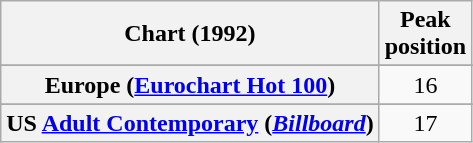<table class="wikitable sortable plainrowheaders" style="text-align:center">
<tr>
<th>Chart (1992)</th>
<th>Peak<br>position</th>
</tr>
<tr>
</tr>
<tr>
</tr>
<tr>
</tr>
<tr>
<th scope="row">Europe (<a href='#'>Eurochart Hot 100</a>)</th>
<td>16</td>
</tr>
<tr>
</tr>
<tr>
</tr>
<tr>
</tr>
<tr>
</tr>
<tr>
</tr>
<tr>
<th scope="row">US <a href='#'>Adult Contemporary</a> (<em><a href='#'>Billboard</a></em>)</th>
<td>17</td>
</tr>
</table>
